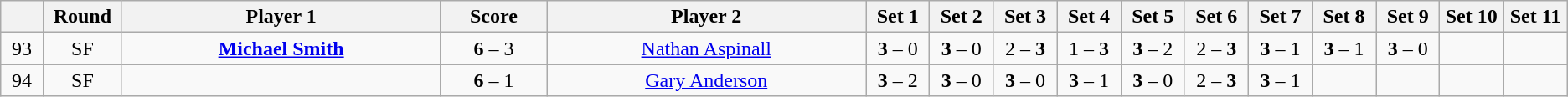<table class="wikitable">
<tr>
<th width="2%"></th>
<th width="2%">Round</th>
<th width="15%">Player 1</th>
<th width="5%">Score</th>
<th width="15%">Player 2</th>
<th width="3%">Set 1</th>
<th width="3%">Set 2</th>
<th width="3%">Set 3</th>
<th width="3%">Set 4</th>
<th width="3%">Set 5</th>
<th width="3%">Set 6</th>
<th width="3%">Set 7</th>
<th width="3%">Set 8</th>
<th width="3%">Set 9</th>
<th width="3%">Set 10</th>
<th width="3%">Set 11</th>
</tr>
<tr style=text-align:center;">
<td>93</td>
<td>SF</td>
<td> <strong><a href='#'>Michael Smith</a></strong></td>
<td><strong>6</strong> – 3</td>
<td><a href='#'>Nathan Aspinall</a> </td>
<td><strong>3</strong> – 0</td>
<td><strong>3</strong> – 0</td>
<td>2 – <strong>3</strong></td>
<td>1 – <strong>3</strong></td>
<td><strong>3</strong> – 2</td>
<td>2 – <strong>3</strong></td>
<td><strong>3</strong> – 1</td>
<td><strong>3</strong> – 1</td>
<td><strong>3</strong> – 0</td>
<td></td>
<td></td>
</tr>
<tr style=text-align:center;">
<td>94</td>
<td>SF</td>
<td></td>
<td><strong>6</strong> – 1</td>
<td><a href='#'>Gary Anderson</a> </td>
<td><strong>3</strong> – 2</td>
<td><strong>3</strong> – 0</td>
<td><strong>3</strong> – 0</td>
<td><strong>3</strong> – 1</td>
<td><strong>3</strong> – 0</td>
<td>2 – <strong>3</strong></td>
<td><strong>3</strong> –  1</td>
<td></td>
<td></td>
<td></td>
<td></td>
</tr>
</table>
